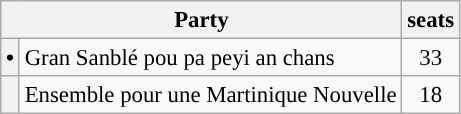<table class="wikitable" style="font-size: 95%;">
<tr>
<th colspan="2">Party</th>
<th>seats</th>
</tr>
<tr>
<th style="background-color: "><span>•</span></th>
<td>Gran Sanblé pou pa peyi an chans</td>
<td align="center">33</td>
</tr>
<tr>
<th style="background-color: "></th>
<td>Ensemble pour une Martinique Nouvelle</td>
<td align="center">18</td>
</tr>
</table>
